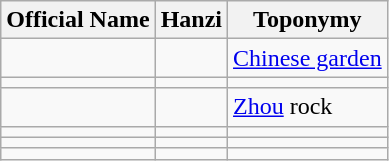<table class="wikitable">
<tr>
<th>Official Name</th>
<th>Hanzi</th>
<th>Toponymy</th>
</tr>
<tr>
<td></td>
<td></td>
<td><a href='#'>Chinese garden</a></td>
</tr>
<tr>
<td></td>
<td></td>
<td></td>
</tr>
<tr>
<td></td>
<td></td>
<td><a href='#'>Zhou</a> rock</td>
</tr>
<tr>
<td></td>
<td></td>
<td></td>
</tr>
<tr>
<td></td>
<td></td>
<td></td>
</tr>
<tr>
<td></td>
<td></td>
<td></td>
</tr>
</table>
